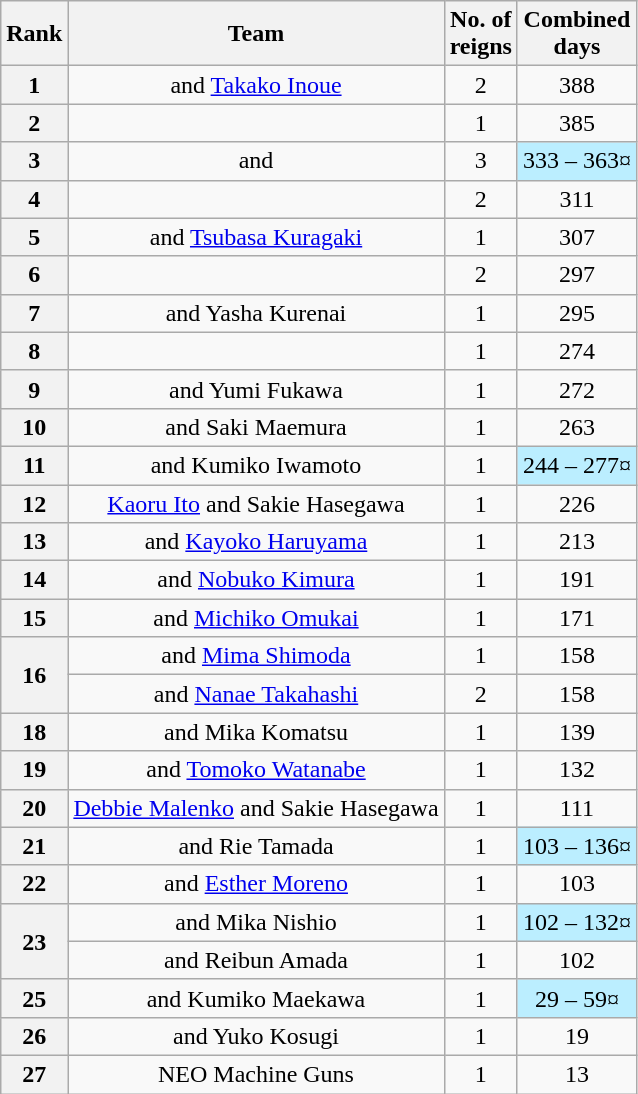<table class="wikitable sortable" style="text-align: center">
<tr>
<th>Rank</th>
<th>Team</th>
<th>No. of<br>reigns</th>
<th>Combined<br>days</th>
</tr>
<tr>
<th>1</th>
<td> and <a href='#'>Takako Inoue</a></td>
<td>2</td>
<td>388</td>
</tr>
<tr>
<th>2</th>
<td><br></td>
<td>1</td>
<td>385</td>
</tr>
<tr>
<th>3</th>
<td> and </td>
<td>3</td>
<td style="background-color:#bbeeff">333 – 363¤</td>
</tr>
<tr>
<th>4</th>
<td><br></td>
<td>2</td>
<td>311</td>
</tr>
<tr>
<th>5</th>
<td> and <a href='#'>Tsubasa Kuragaki</a></td>
<td>1</td>
<td>307</td>
</tr>
<tr>
<th>6</th>
<td><br></td>
<td>2</td>
<td>297</td>
</tr>
<tr>
<th>7</th>
<td> and Yasha Kurenai</td>
<td>1</td>
<td>295</td>
</tr>
<tr>
<th>8</th>
<td><br></td>
<td>1</td>
<td>274</td>
</tr>
<tr>
<th>9</th>
<td> and Yumi Fukawa</td>
<td>1</td>
<td>272</td>
</tr>
<tr>
<th>10</th>
<td> and Saki Maemura</td>
<td>1</td>
<td>263</td>
</tr>
<tr>
<th>11</th>
<td> and Kumiko Iwamoto</td>
<td>1</td>
<td style="background-color:#bbeeff">244 – 277¤</td>
</tr>
<tr>
<th>12</th>
<td><a href='#'>Kaoru Ito</a> and Sakie Hasegawa</td>
<td>1</td>
<td>226</td>
</tr>
<tr>
<th>13</th>
<td> and <a href='#'>Kayoko Haruyama</a></td>
<td>1</td>
<td>213</td>
</tr>
<tr>
<th>14</th>
<td> and <a href='#'>Nobuko Kimura</a></td>
<td>1</td>
<td>191</td>
</tr>
<tr>
<th>15</th>
<td> and <a href='#'>Michiko Omukai</a></td>
<td>1</td>
<td>171</td>
</tr>
<tr>
<th rowspan=2>16</th>
<td> and <a href='#'>Mima Shimoda</a></td>
<td>1</td>
<td>158</td>
</tr>
<tr>
<td> and <a href='#'>Nanae Takahashi</a></td>
<td>2</td>
<td>158</td>
</tr>
<tr>
<th>18</th>
<td> and Mika Komatsu</td>
<td>1</td>
<td>139</td>
</tr>
<tr>
<th>19</th>
<td> and <a href='#'>Tomoko Watanabe</a></td>
<td>1</td>
<td>132</td>
</tr>
<tr>
<th>20</th>
<td><a href='#'>Debbie Malenko</a> and Sakie Hasegawa</td>
<td>1</td>
<td>111</td>
</tr>
<tr>
<th>21</th>
<td> and Rie Tamada</td>
<td>1</td>
<td style="background-color:#bbeeff">103 – 136¤</td>
</tr>
<tr>
<th>22</th>
<td> and <a href='#'>Esther Moreno</a></td>
<td>1</td>
<td>103</td>
</tr>
<tr>
<th rowspan=2>23</th>
<td> and Mika Nishio</td>
<td>1</td>
<td style="background-color:#bbeeff">102 – 132¤</td>
</tr>
<tr>
<td> and Reibun Amada</td>
<td>1</td>
<td>102</td>
</tr>
<tr>
<th>25</th>
<td> and Kumiko Maekawa</td>
<td>1</td>
<td style="background-color:#bbeeff">29 – 59¤</td>
</tr>
<tr>
<th>26</th>
<td> and Yuko Kosugi</td>
<td>1</td>
<td>19</td>
</tr>
<tr>
<th>27</th>
<td>NEO Machine Guns<br></td>
<td>1</td>
<td>13</td>
</tr>
</table>
